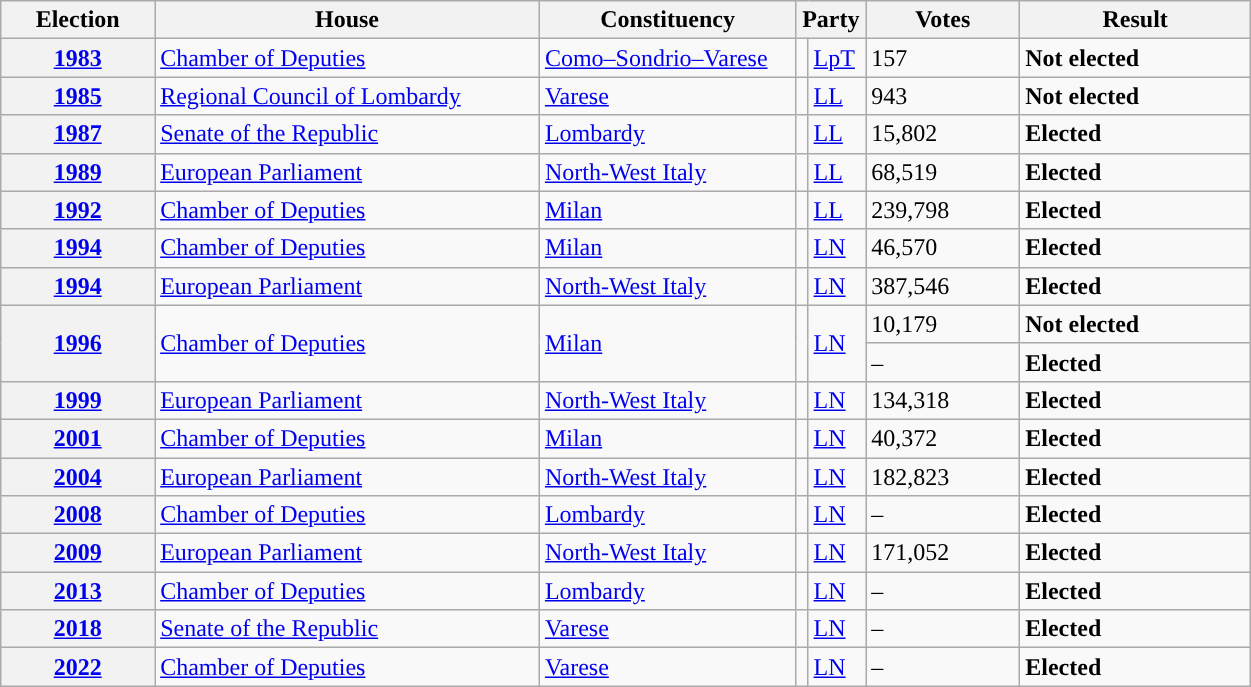<table class=wikitable style="width:66%; border:1px #AAAAFF solid">
<tr>
<th width=12%>Election</th>
<th width=30%>House</th>
<th width=20%>Constituency</th>
<th width=5% colspan="2">Party</th>
<th width=12%>Votes</th>
<th width=18%>Result</th>
</tr>
<tr>
<th><a href='#'>1983</a></th>
<td><a href='#'>Chamber of Deputies</a></td>
<td><a href='#'>Como–Sondrio–Varese</a></td>
<td></td>
<td><a href='#'>LpT</a></td>
<td>157</td>
<td> <strong>Not elected</strong></td>
</tr>
<tr>
<th><a href='#'>1985</a></th>
<td><a href='#'>Regional Council of Lombardy</a></td>
<td><a href='#'>Varese</a></td>
<td></td>
<td><a href='#'>LL</a></td>
<td>943</td>
<td> <strong>Not elected</strong></td>
</tr>
<tr>
<th><a href='#'>1987</a></th>
<td><a href='#'>Senate of the Republic</a></td>
<td><a href='#'>Lombardy</a></td>
<td></td>
<td><a href='#'>LL</a></td>
<td>15,802</td>
<td> <strong>Elected</strong></td>
</tr>
<tr>
<th><a href='#'>1989</a></th>
<td><a href='#'>European Parliament</a></td>
<td><a href='#'>North-West Italy</a></td>
<td></td>
<td><a href='#'>LL</a></td>
<td>68,519</td>
<td> <strong>Elected</strong></td>
</tr>
<tr>
<th><a href='#'>1992</a></th>
<td><a href='#'>Chamber of Deputies</a></td>
<td><a href='#'>Milan</a></td>
<td></td>
<td><a href='#'>LL</a></td>
<td>239,798</td>
<td> <strong>Elected</strong></td>
</tr>
<tr>
<th><a href='#'>1994</a></th>
<td><a href='#'>Chamber of Deputies</a></td>
<td><a href='#'>Milan</a></td>
<td></td>
<td><a href='#'>LN</a></td>
<td>46,570</td>
<td> <strong>Elected</strong></td>
</tr>
<tr>
<th><a href='#'>1994</a></th>
<td><a href='#'>European Parliament</a></td>
<td><a href='#'>North-West Italy</a></td>
<td></td>
<td><a href='#'>LN</a></td>
<td>387,546</td>
<td> <strong>Elected</strong></td>
</tr>
<tr>
<th rowspan=2><a href='#'>1996</a></th>
<td rowspan=2><a href='#'>Chamber of Deputies</a></td>
<td rowspan=2><a href='#'>Milan</a></td>
<td rowspan=2></td>
<td rowspan=2><a href='#'>LN</a></td>
<td>10,179</td>
<td> <strong>Not elected</strong></td>
</tr>
<tr>
<td>–</td>
<td> <strong>Elected</strong></td>
</tr>
<tr>
<th><a href='#'>1999</a></th>
<td><a href='#'>European Parliament</a></td>
<td><a href='#'>North-West Italy</a></td>
<td></td>
<td><a href='#'>LN</a></td>
<td>134,318</td>
<td> <strong>Elected</strong></td>
</tr>
<tr>
<th><a href='#'>2001</a></th>
<td><a href='#'>Chamber of Deputies</a></td>
<td><a href='#'>Milan</a></td>
<td></td>
<td><a href='#'>LN</a></td>
<td>40,372</td>
<td> <strong>Elected</strong></td>
</tr>
<tr>
<th><a href='#'>2004</a></th>
<td><a href='#'>European Parliament</a></td>
<td><a href='#'>North-West Italy</a></td>
<td></td>
<td><a href='#'>LN</a></td>
<td>182,823</td>
<td> <strong>Elected</strong></td>
</tr>
<tr>
<th><a href='#'>2008</a></th>
<td><a href='#'>Chamber of Deputies</a></td>
<td><a href='#'>Lombardy</a></td>
<td></td>
<td><a href='#'>LN</a></td>
<td>–</td>
<td> <strong>Elected</strong></td>
</tr>
<tr>
<th><a href='#'>2009</a></th>
<td><a href='#'>European Parliament</a></td>
<td><a href='#'>North-West Italy</a></td>
<td></td>
<td><a href='#'>LN</a></td>
<td>171,052</td>
<td> <strong>Elected</strong></td>
</tr>
<tr>
<th><a href='#'>2013</a></th>
<td><a href='#'>Chamber of Deputies</a></td>
<td><a href='#'>Lombardy</a></td>
<td></td>
<td><a href='#'>LN</a></td>
<td>–</td>
<td> <strong>Elected</strong></td>
</tr>
<tr>
<th><a href='#'>2018</a></th>
<td><a href='#'>Senate of the Republic</a></td>
<td><a href='#'>Varese</a></td>
<td></td>
<td><a href='#'>LN</a></td>
<td>–</td>
<td> <strong>Elected</strong></td>
</tr>
<tr>
<th><a href='#'>2022</a></th>
<td><a href='#'>Chamber of Deputies</a></td>
<td><a href='#'>Varese</a></td>
<td></td>
<td><a href='#'>LN</a></td>
<td>–</td>
<td> <strong>Elected</strong></td>
</tr>
</table>
